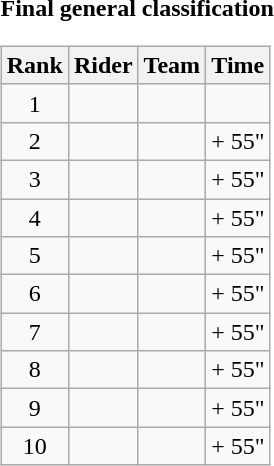<table>
<tr>
<td><strong>Final general classification</strong><br><table class="wikitable">
<tr>
<th scope="col">Rank</th>
<th scope="col">Rider</th>
<th scope="col">Team</th>
<th scope="col">Time</th>
</tr>
<tr>
<td style="text-align:center;">1</td>
<td></td>
<td></td>
<td style="text-align:right;"></td>
</tr>
<tr>
<td style="text-align:center;">2</td>
<td></td>
<td></td>
<td style="text-align:right;">+ 55"</td>
</tr>
<tr>
<td style="text-align:center;">3</td>
<td></td>
<td></td>
<td style="text-align:right;">+ 55"</td>
</tr>
<tr>
<td style="text-align:center;">4</td>
<td></td>
<td></td>
<td style="text-align:right;">+ 55"</td>
</tr>
<tr>
<td style="text-align:center;">5</td>
<td></td>
<td></td>
<td style="text-align:right;">+ 55"</td>
</tr>
<tr>
<td style="text-align:center;">6</td>
<td></td>
<td></td>
<td style="text-align:right;">+ 55"</td>
</tr>
<tr>
<td style="text-align:center;">7</td>
<td></td>
<td></td>
<td style="text-align:right;">+ 55"</td>
</tr>
<tr>
<td style="text-align:center;">8</td>
<td></td>
<td></td>
<td style="text-align:right;">+ 55"</td>
</tr>
<tr>
<td style="text-align:center;">9</td>
<td></td>
<td></td>
<td style="text-align:right;">+ 55"</td>
</tr>
<tr>
<td style="text-align:center;">10</td>
<td></td>
<td></td>
<td style="text-align:right;">+ 55"</td>
</tr>
</table>
</td>
</tr>
</table>
